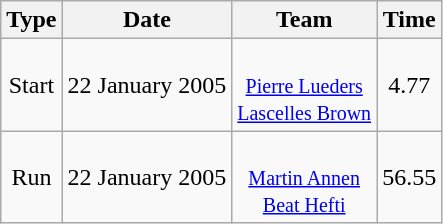<table class="wikitable" style="text-align:center">
<tr>
<th>Type</th>
<th>Date</th>
<th>Team</th>
<th>Time</th>
</tr>
<tr>
<td>Start</td>
<td>22 January 2005</td>
<td><small><br> <a href='#'>Pierre Lueders</a><br><a href='#'>Lascelles Brown</a></small></td>
<td>4.77</td>
</tr>
<tr>
<td>Run</td>
<td>22 January 2005</td>
<td><small><br> <a href='#'>Martin Annen</a><br><a href='#'>Beat Hefti</a></small></td>
<td>56.55</td>
</tr>
</table>
